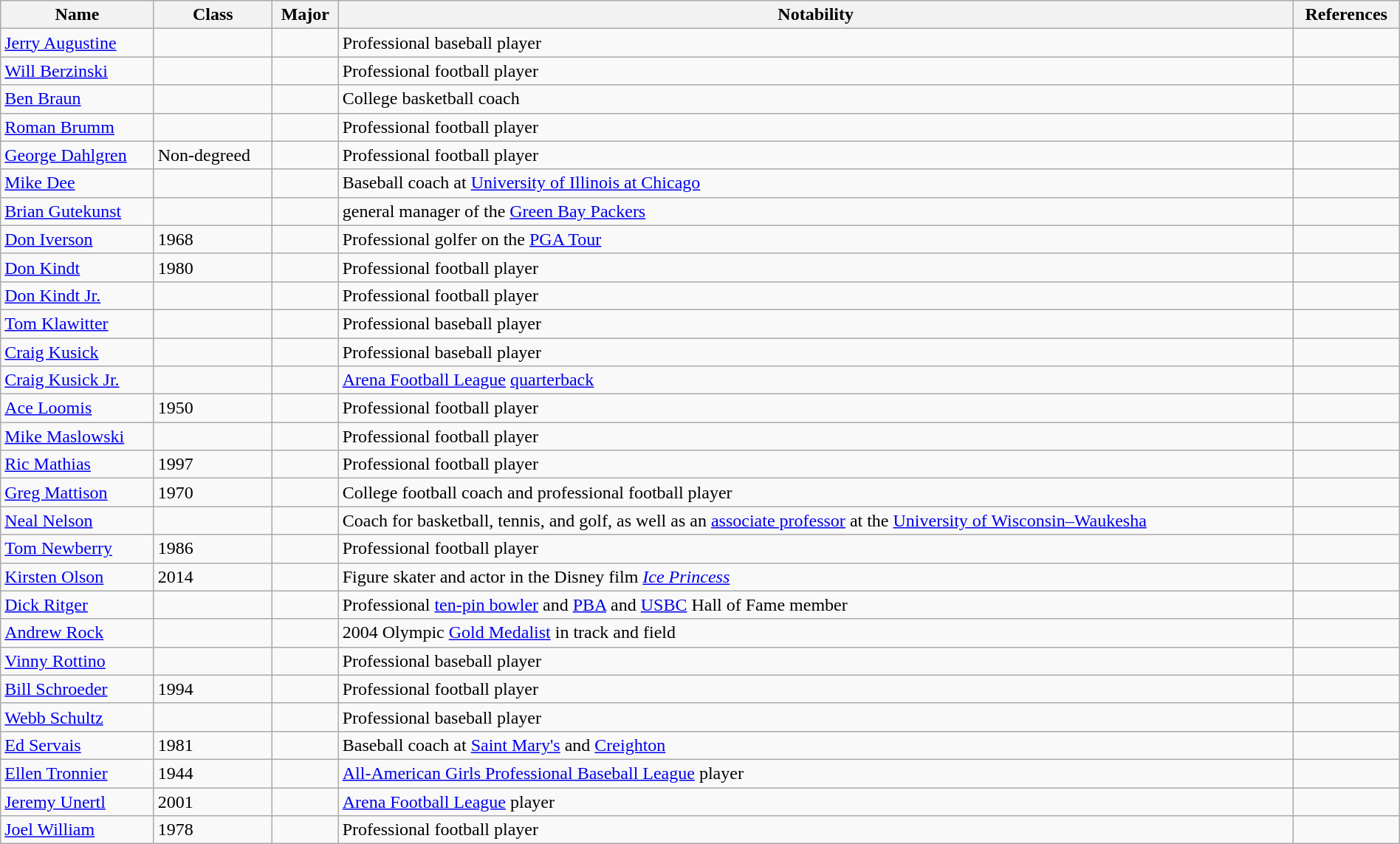<table class="wikitable sortable" " style="width:100%;">
<tr>
<th>Name</th>
<th>Class</th>
<th>Major</th>
<th>Notability</th>
<th>References</th>
</tr>
<tr>
<td><a href='#'>Jerry Augustine</a></td>
<td></td>
<td></td>
<td>Professional baseball player</td>
<td></td>
</tr>
<tr>
<td><a href='#'>Will Berzinski</a></td>
<td></td>
<td></td>
<td>Professional football player</td>
<td></td>
</tr>
<tr>
<td><a href='#'>Ben Braun</a></td>
<td></td>
<td></td>
<td>College basketball coach</td>
<td></td>
</tr>
<tr>
<td><a href='#'>Roman Brumm</a></td>
<td></td>
<td></td>
<td>Professional football player</td>
<td></td>
</tr>
<tr>
<td><a href='#'>George Dahlgren</a></td>
<td>Non-degreed</td>
<td></td>
<td>Professional football player</td>
<td></td>
</tr>
<tr>
<td><a href='#'>Mike Dee</a></td>
<td></td>
<td></td>
<td>Baseball coach at <a href='#'>University of Illinois at Chicago</a></td>
<td></td>
</tr>
<tr>
<td><a href='#'>Brian Gutekunst</a></td>
<td></td>
<td></td>
<td>general manager of the <a href='#'>Green Bay Packers</a></td>
<td></td>
</tr>
<tr>
<td><a href='#'>Don Iverson</a></td>
<td>1968</td>
<td></td>
<td>Professional golfer on the <a href='#'>PGA Tour</a></td>
<td></td>
</tr>
<tr>
<td><a href='#'>Don Kindt</a></td>
<td>1980</td>
<td></td>
<td>Professional football player</td>
<td></td>
</tr>
<tr>
<td><a href='#'>Don Kindt Jr.</a></td>
<td></td>
<td></td>
<td>Professional football player</td>
<td></td>
</tr>
<tr>
<td><a href='#'>Tom Klawitter</a></td>
<td></td>
<td></td>
<td>Professional baseball player</td>
<td></td>
</tr>
<tr>
<td><a href='#'>Craig Kusick</a></td>
<td></td>
<td></td>
<td>Professional baseball player</td>
<td></td>
</tr>
<tr>
<td><a href='#'>Craig Kusick Jr.</a></td>
<td></td>
<td></td>
<td><a href='#'>Arena Football League</a> <a href='#'>quarterback</a></td>
<td></td>
</tr>
<tr>
<td><a href='#'>Ace Loomis</a></td>
<td>1950</td>
<td></td>
<td>Professional football player</td>
<td></td>
</tr>
<tr>
<td><a href='#'>Mike Maslowski</a></td>
<td></td>
<td></td>
<td>Professional football player</td>
<td></td>
</tr>
<tr>
<td><a href='#'>Ric Mathias</a></td>
<td>1997</td>
<td></td>
<td>Professional football player</td>
<td></td>
</tr>
<tr>
<td><a href='#'>Greg Mattison</a></td>
<td>1970</td>
<td></td>
<td>College football coach and professional football player</td>
<td></td>
</tr>
<tr>
<td><a href='#'>Neal Nelson</a></td>
<td></td>
<td></td>
<td>Coach for basketball, tennis, and golf, as well as an <a href='#'>associate professor</a> at the <a href='#'>University of Wisconsin–Waukesha</a></td>
<td></td>
</tr>
<tr>
<td><a href='#'>Tom Newberry</a></td>
<td>1986</td>
<td></td>
<td>Professional football player</td>
<td></td>
</tr>
<tr>
<td><a href='#'>Kirsten Olson</a></td>
<td>2014</td>
<td></td>
<td>Figure skater and actor in the Disney film <em><a href='#'>Ice Princess</a></em></td>
<td></td>
</tr>
<tr>
<td><a href='#'>Dick Ritger</a></td>
<td></td>
<td></td>
<td>Professional <a href='#'>ten-pin bowler</a> and <a href='#'>PBA</a> and <a href='#'>USBC</a> Hall of Fame member</td>
<td></td>
</tr>
<tr>
<td><a href='#'>Andrew Rock</a></td>
<td></td>
<td></td>
<td>2004 Olympic <a href='#'>Gold Medalist</a> in track and field</td>
<td></td>
</tr>
<tr>
<td><a href='#'>Vinny Rottino</a></td>
<td></td>
<td></td>
<td>Professional baseball player</td>
<td></td>
</tr>
<tr>
<td><a href='#'>Bill Schroeder</a></td>
<td>1994</td>
<td></td>
<td>Professional football player</td>
<td></td>
</tr>
<tr>
<td><a href='#'>Webb Schultz</a></td>
<td></td>
<td></td>
<td>Professional baseball player</td>
<td></td>
</tr>
<tr>
<td><a href='#'>Ed Servais</a></td>
<td>1981</td>
<td></td>
<td>Baseball coach at <a href='#'>Saint Mary's</a> and <a href='#'>Creighton</a></td>
<td></td>
</tr>
<tr>
<td><a href='#'>Ellen Tronnier</a></td>
<td>1944</td>
<td></td>
<td><a href='#'>All-American Girls Professional Baseball League</a> player</td>
<td></td>
</tr>
<tr>
<td><a href='#'>Jeremy Unertl</a></td>
<td>2001</td>
<td></td>
<td><a href='#'>Arena Football League</a> player</td>
<td></td>
</tr>
<tr>
<td><a href='#'>Joel William</a></td>
<td>1978</td>
<td></td>
<td>Professional football player</td>
<td></td>
</tr>
</table>
